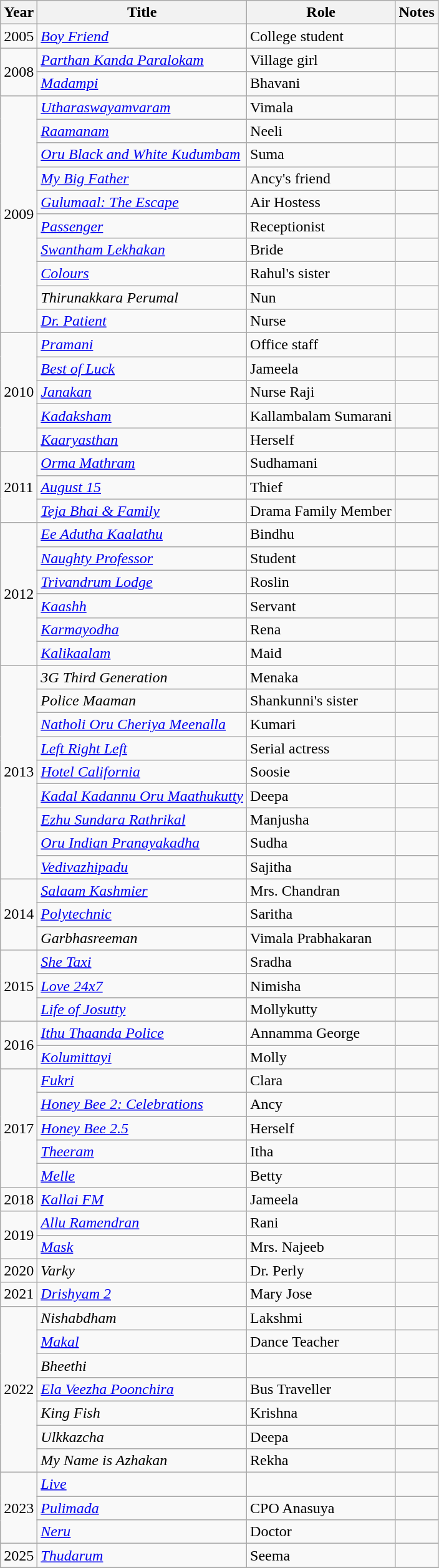<table class="wikitable sortable">
<tr>
<th>Year</th>
<th>Title</th>
<th>Role</th>
<th class="unsortable">Notes</th>
</tr>
<tr>
<td>2005</td>
<td><em><a href='#'>Boy Friend</a></em></td>
<td>College student</td>
<td></td>
</tr>
<tr>
<td rowspan="2">2008</td>
<td><em><a href='#'>Parthan Kanda Paralokam</a></em></td>
<td>Village girl</td>
<td></td>
</tr>
<tr>
<td><em><a href='#'>Madampi</a></em></td>
<td>Bhavani</td>
<td></td>
</tr>
<tr>
<td rowspan="10">2009</td>
<td><em><a href='#'>Utharaswayamvaram</a></em></td>
<td>Vimala</td>
<td></td>
</tr>
<tr>
<td><em><a href='#'>Raamanam</a></em></td>
<td>Neeli</td>
<td></td>
</tr>
<tr>
<td><em><a href='#'>Oru Black and White Kudumbam</a></em></td>
<td>Suma</td>
<td></td>
</tr>
<tr>
<td><em><a href='#'>My Big Father</a></em></td>
<td>Ancy's friend</td>
<td></td>
</tr>
<tr>
<td><em><a href='#'>Gulumaal: The Escape</a></em></td>
<td>Air Hostess</td>
<td></td>
</tr>
<tr>
<td><em><a href='#'>Passenger</a></em></td>
<td>Receptionist</td>
<td></td>
</tr>
<tr>
<td><em><a href='#'>Swantham Lekhakan</a></em></td>
<td>Bride</td>
<td></td>
</tr>
<tr>
<td><em><a href='#'>Colours</a></em></td>
<td>Rahul's sister</td>
<td></td>
</tr>
<tr>
<td><em>Thirunakkara Perumal</em></td>
<td>Nun</td>
<td></td>
</tr>
<tr>
<td><em><a href='#'>Dr. Patient</a></em></td>
<td>Nurse</td>
<td></td>
</tr>
<tr>
<td rowspan="5">2010</td>
<td><em><a href='#'>Pramani</a></em></td>
<td>Office staff</td>
<td></td>
</tr>
<tr>
<td><em><a href='#'>Best of Luck</a></em></td>
<td>Jameela</td>
<td></td>
</tr>
<tr>
<td><em><a href='#'>Janakan</a></em></td>
<td>Nurse Raji</td>
<td></td>
</tr>
<tr>
<td><em><a href='#'>Kadaksham</a></em></td>
<td>Kallambalam Sumarani</td>
<td></td>
</tr>
<tr>
<td><em><a href='#'>Kaaryasthan</a></em></td>
<td>Herself</td>
<td></td>
</tr>
<tr>
<td rowspan="3">2011</td>
<td><em><a href='#'>Orma Mathram</a></em></td>
<td>Sudhamani</td>
<td></td>
</tr>
<tr>
<td><em><a href='#'>August 15</a></em></td>
<td>Thief</td>
<td></td>
</tr>
<tr>
<td><em><a href='#'>Teja Bhai & Family</a></em></td>
<td>Drama Family Member</td>
<td></td>
</tr>
<tr>
<td rowspan="6">2012</td>
<td><em><a href='#'>Ee Adutha Kaalathu</a></em></td>
<td>Bindhu</td>
<td></td>
</tr>
<tr>
<td><em><a href='#'>Naughty Professor</a></em></td>
<td>Student</td>
<td></td>
</tr>
<tr>
<td><em><a href='#'>Trivandrum Lodge</a></em></td>
<td>Roslin</td>
<td></td>
</tr>
<tr>
<td><em><a href='#'>Kaashh</a></em></td>
<td>Servant</td>
<td></td>
</tr>
<tr>
<td><em><a href='#'>Karmayodha</a></em></td>
<td>Rena</td>
<td></td>
</tr>
<tr>
<td><em><a href='#'>Kalikaalam</a></em></td>
<td>Maid</td>
<td></td>
</tr>
<tr>
<td rowspan="9">2013</td>
<td><em>3G Third Generation</em></td>
<td>Menaka</td>
<td></td>
</tr>
<tr>
<td><em>Police Maaman</em></td>
<td>Shankunni's sister</td>
<td></td>
</tr>
<tr>
<td><em><a href='#'>Natholi Oru Cheriya Meenalla</a></em></td>
<td>Kumari</td>
<td></td>
</tr>
<tr>
<td><em><a href='#'>Left Right Left</a></em></td>
<td>Serial actress</td>
<td></td>
</tr>
<tr>
<td><em><a href='#'>Hotel California</a></em></td>
<td>Soosie</td>
<td></td>
</tr>
<tr>
<td><em><a href='#'>Kadal Kadannu Oru Maathukutty</a></em></td>
<td>Deepa</td>
<td></td>
</tr>
<tr>
<td><em><a href='#'>Ezhu Sundara Rathrikal</a></em></td>
<td>Manjusha</td>
<td></td>
</tr>
<tr>
<td><em><a href='#'>Oru Indian Pranayakadha</a></em></td>
<td>Sudha</td>
<td></td>
</tr>
<tr>
<td><em><a href='#'>Vedivazhipadu</a></em></td>
<td>Sajitha</td>
<td></td>
</tr>
<tr>
<td rowspan="3">2014</td>
<td><em><a href='#'>Salaam Kashmier</a></em></td>
<td>Mrs. Chandran</td>
<td></td>
</tr>
<tr>
<td><em><a href='#'>Polytechnic</a></em></td>
<td>Saritha</td>
<td></td>
</tr>
<tr>
<td><em>Garbhasreeman</em></td>
<td>Vimala Prabhakaran</td>
<td></td>
</tr>
<tr>
<td rowspan="3">2015</td>
<td><em><a href='#'>She Taxi</a></em></td>
<td>Sradha</td>
<td></td>
</tr>
<tr>
<td><em><a href='#'>Love 24x7</a></em></td>
<td>Nimisha</td>
<td></td>
</tr>
<tr>
<td><em><a href='#'>Life of Josutty</a></em></td>
<td>Mollykutty</td>
<td></td>
</tr>
<tr>
<td rowspan="2">2016</td>
<td><em><a href='#'>Ithu Thaanda Police</a></em></td>
<td>Annamma George</td>
<td></td>
</tr>
<tr>
<td><em><a href='#'>Kolumittayi</a></em></td>
<td>Molly</td>
<td></td>
</tr>
<tr>
<td rowspan="5">2017</td>
<td><em><a href='#'>Fukri</a></em></td>
<td>Clara</td>
<td></td>
</tr>
<tr>
<td><em><a href='#'>Honey Bee 2: Celebrations</a></em></td>
<td>Ancy</td>
<td></td>
</tr>
<tr>
<td><em><a href='#'>Honey Bee 2.5</a></em></td>
<td>Herself</td>
<td></td>
</tr>
<tr>
<td><em><a href='#'>Theeram</a></em></td>
<td>Itha</td>
<td></td>
</tr>
<tr>
<td><em><a href='#'>Melle</a></em></td>
<td>Betty</td>
<td></td>
</tr>
<tr>
<td>2018</td>
<td><em><a href='#'>Kallai FM</a></em></td>
<td>Jameela</td>
<td></td>
</tr>
<tr>
<td rowspan="2">2019</td>
<td><em><a href='#'>Allu Ramendran</a></em></td>
<td>Rani</td>
<td></td>
</tr>
<tr>
<td><em><a href='#'>Mask</a></em></td>
<td>Mrs. Najeeb</td>
<td></td>
</tr>
<tr>
<td>2020</td>
<td><em>Varky</em></td>
<td>Dr. Perly</td>
<td></td>
</tr>
<tr>
<td>2021</td>
<td><em><a href='#'>Drishyam 2</a></em></td>
<td>Mary Jose</td>
<td></td>
</tr>
<tr>
<td rowspan=7>2022</td>
<td><em>Nishabdham</em></td>
<td>Lakshmi</td>
<td></td>
</tr>
<tr>
<td><em><a href='#'>Makal</a></em></td>
<td>Dance Teacher</td>
<td></td>
</tr>
<tr>
<td><em>Bheethi</em></td>
<td></td>
<td></td>
</tr>
<tr>
<td><em><a href='#'>Ela Veezha Poonchira</a></em></td>
<td>Bus Traveller</td>
<td></td>
</tr>
<tr>
<td><em>King Fish</em></td>
<td>Krishna</td>
<td></td>
</tr>
<tr>
<td><em>Ulkkazcha</em></td>
<td>Deepa</td>
<td></td>
</tr>
<tr>
<td><em>My Name is Azhakan</em></td>
<td>Rekha</td>
<td></td>
</tr>
<tr>
<td rowspan=3>2023</td>
<td><em><a href='#'>Live</a></em></td>
<td></td>
<td></td>
</tr>
<tr>
<td><em><a href='#'>Pulimada</a></em></td>
<td>CPO Anasuya</td>
<td></td>
</tr>
<tr>
<td><em><a href='#'>Neru</a></em></td>
<td>Doctor</td>
<td></td>
</tr>
<tr>
<td>2025</td>
<td><em><a href='#'>Thudarum</a></em></td>
<td>Seema</td>
<td></td>
</tr>
<tr>
</tr>
</table>
